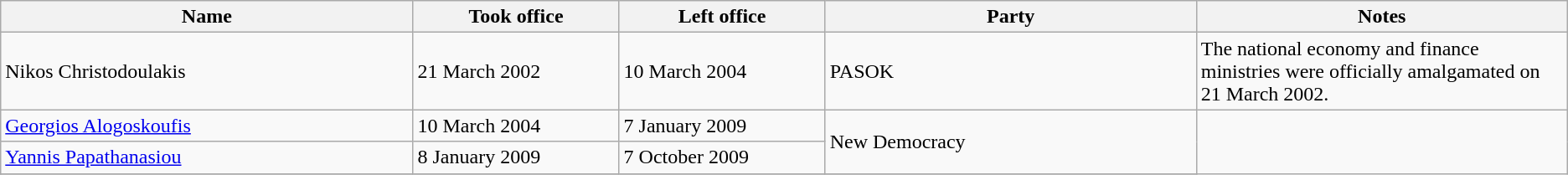<table class="wikitable">
<tr>
<th width="20%">Name</th>
<th width="10%">Took office</th>
<th width="10%">Left office</th>
<th width="18%">Party</th>
<th width="18%">Notes</th>
</tr>
<tr>
<td>Nikos Christodoulakis</td>
<td>21 March 2002</td>
<td>10 March 2004</td>
<td>PASOK</td>
<td>The national economy and finance ministries were officially amalgamated on 21 March 2002.</td>
</tr>
<tr>
<td><a href='#'>Georgios Alogoskoufis</a></td>
<td>10 March 2004</td>
<td>7 January 2009</td>
<td rowspan=2>New Democracy</td>
</tr>
<tr>
<td><a href='#'>Yannis Papathanasiou</a></td>
<td>8 January 2009</td>
<td>7 October 2009</td>
</tr>
<tr>
</tr>
</table>
